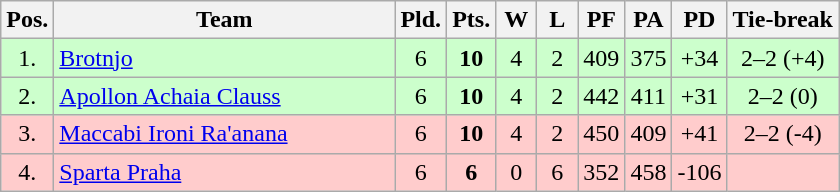<table class="wikitable" style="text-align:center">
<tr>
<th width=15>Pos.</th>
<th width=220>Team</th>
<th width=20>Pld.</th>
<th width=20>Pts.</th>
<th width=20>W</th>
<th width=20>L</th>
<th width=20>PF</th>
<th width=20>PA</th>
<th width=20>PD</th>
<th>Tie-break</th>
</tr>
<tr style="background:#cfc;">
<td>1.</td>
<td align=left> <a href='#'>Brotnjo</a></td>
<td>6</td>
<td><strong>10</strong></td>
<td>4</td>
<td>2</td>
<td>409</td>
<td>375</td>
<td>+34</td>
<td>2–2 (+4)</td>
</tr>
<tr style="background:#cfc;">
<td>2.</td>
<td align=left> <a href='#'>Apollon Achaia Clauss</a></td>
<td>6</td>
<td><strong>10</strong></td>
<td>4</td>
<td>2</td>
<td>442</td>
<td>411</td>
<td>+31</td>
<td>2–2 (0)</td>
</tr>
<tr style="background:#fcc;">
<td>3.</td>
<td align=left> <a href='#'>Maccabi Ironi Ra'anana</a></td>
<td>6</td>
<td><strong>10</strong></td>
<td>4</td>
<td>2</td>
<td>450</td>
<td>409</td>
<td>+41</td>
<td>2–2 (-4)</td>
</tr>
<tr style="background:#fcc;">
<td>4.</td>
<td align=left> <a href='#'>Sparta Praha</a></td>
<td>6</td>
<td><strong>6</strong></td>
<td>0</td>
<td>6</td>
<td>352</td>
<td>458</td>
<td>-106</td>
<td></td>
</tr>
</table>
